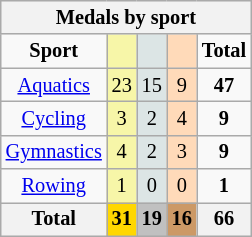<table class="wikitable" style="font-size:85%; text-align:center;">
<tr style="background:#efefef;">
<th colspan=5><strong>Medals by sport</strong></th>
</tr>
<tr>
<td><strong>Sport</strong></td>
<td style="background:#f7f6a8;"></td>
<td style="background:#dce5e5;"></td>
<td style="background:#ffdab9;"></td>
<td><strong>Total</strong></td>
</tr>
<tr>
<td><a href='#'>Aquatics</a></td>
<td style="background:#F7F6A8;">23</td>
<td style="background:#DCE5E5;">15</td>
<td style="background:#FFDAB9;">9</td>
<td><strong>47</strong></td>
</tr>
<tr>
<td><a href='#'>Cycling</a></td>
<td style="background:#F7F6A8;">3</td>
<td style="background:#DCE5E5;">2</td>
<td style="background:#FFDAB9;">4</td>
<td><strong>9</strong></td>
</tr>
<tr>
<td><a href='#'>Gymnastics</a></td>
<td style="background:#F7F6A8;">4</td>
<td style="background:#DCE5E5;">2</td>
<td style="background:#FFDAB9;">3</td>
<td><strong>9</strong></td>
</tr>
<tr>
<td><a href='#'>Rowing</a></td>
<td style="background:#F7F6A8;">1</td>
<td style="background:#DCE5E5;">0</td>
<td style="background:#FFDAB9;">0</td>
<td><strong>1</strong></td>
</tr>
<tr>
<th>Total</th>
<th style="background:gold;">31</th>
<th style="background:silver;">19</th>
<th style="background:#c96;">16</th>
<th>66</th>
</tr>
</table>
